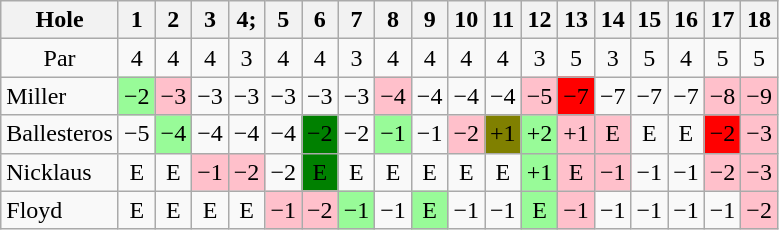<table class="wikitable" style="text-align:center">
<tr>
<th>Hole</th>
<th>1</th>
<th>2</th>
<th>3</th>
<th>4;</th>
<th>5</th>
<th>6</th>
<th>7</th>
<th>8</th>
<th>9</th>
<th>10</th>
<th>11</th>
<th>12</th>
<th>13</th>
<th>14</th>
<th>15</th>
<th>16</th>
<th>17</th>
<th>18</th>
</tr>
<tr>
<td>Par</td>
<td>4</td>
<td>4</td>
<td>4</td>
<td>3</td>
<td>4</td>
<td>4</td>
<td>3</td>
<td>4</td>
<td>4</td>
<td>4</td>
<td>4</td>
<td>3</td>
<td>5</td>
<td>3</td>
<td>5</td>
<td>4</td>
<td>5</td>
<td>5</td>
</tr>
<tr>
<td align=left> Miller</td>
<td style="background: PaleGreen;">−2</td>
<td style="background: Pink;">−3</td>
<td>−3</td>
<td>−3</td>
<td>−3</td>
<td>−3</td>
<td>−3</td>
<td style="background: Pink;">−4</td>
<td>−4</td>
<td>−4</td>
<td>−4</td>
<td style="background: Pink;">−5</td>
<td style="background: Red;">−7</td>
<td>−7</td>
<td>−7</td>
<td>−7</td>
<td style="background: Pink;">−8</td>
<td style="background: Pink;">−9</td>
</tr>
<tr>
<td align=left> Ballesteros</td>
<td>−5</td>
<td style="background: PaleGreen;">−4</td>
<td>−4</td>
<td>−4</td>
<td>−4</td>
<td style="background: Green;">−2</td>
<td>−2</td>
<td style="background: PaleGreen;">−1</td>
<td>−1</td>
<td style="background: Pink;">−2</td>
<td style="background: Olive;">+1</td>
<td style="background: PaleGreen;">+2</td>
<td style="background: Pink;">+1</td>
<td style="background: Pink;">E</td>
<td>E</td>
<td>E</td>
<td style="background: Red;">−2</td>
<td style="background: Pink;">−3</td>
</tr>
<tr>
<td align=left> Nicklaus</td>
<td>E</td>
<td>E</td>
<td style="background: Pink;">−1</td>
<td style="background: Pink;">−2</td>
<td>−2</td>
<td style="background: Green;">E</td>
<td>E</td>
<td>E</td>
<td>E</td>
<td>E</td>
<td>E</td>
<td style="background: PaleGreen;">+1</td>
<td style="background: Pink;">E</td>
<td style="background: Pink;">−1</td>
<td>−1</td>
<td>−1</td>
<td style="background: Pink;">−2</td>
<td style="background: Pink;">−3</td>
</tr>
<tr>
<td align=left> Floyd</td>
<td>E</td>
<td>E</td>
<td>E</td>
<td>E</td>
<td style="background: Pink;">−1</td>
<td style="background: Pink;">−2</td>
<td style="background: PaleGreen;">−1</td>
<td>−1</td>
<td style="background: PaleGreen;">E</td>
<td>−1</td>
<td>−1</td>
<td style="background: PaleGreen;">E</td>
<td style="background: Pink;">−1</td>
<td>−1</td>
<td>−1</td>
<td>−1</td>
<td>−1</td>
<td style="background: Pink;">−2</td>
</tr>
</table>
